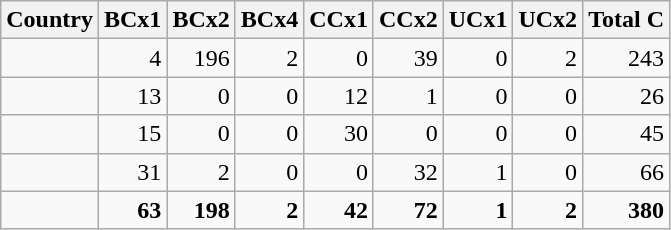<table class="wikitable mw-datatable sortable">
<tr>
<th>Country</th>
<th>BCx1</th>
<th>BCx2</th>
<th>BCx4</th>
<th>CCx1</th>
<th>CCx2</th>
<th>UCx1</th>
<th>UCx2</th>
<th>Total C</th>
</tr>
<tr>
<td></td>
<td align=right>4</td>
<td align=right>196</td>
<td align=right>2</td>
<td align=right>0</td>
<td align=right>39</td>
<td align=right>0</td>
<td align=right>2</td>
<td align=right>243</td>
</tr>
<tr>
<td></td>
<td align=right>13</td>
<td align=right>0</td>
<td align=right>0</td>
<td align=right>12</td>
<td align=right>1</td>
<td align=right>0</td>
<td align=right>0</td>
<td align=right>26</td>
</tr>
<tr>
<td></td>
<td align=right>15</td>
<td align=right>0</td>
<td align=right>0</td>
<td align=right>30</td>
<td align=right>0</td>
<td align=right>0</td>
<td align=right>0</td>
<td align=right>45</td>
</tr>
<tr>
<td></td>
<td align=right>31</td>
<td align=right>2</td>
<td align=right>0</td>
<td align=right>0</td>
<td align=right>32</td>
<td align=right>1</td>
<td align=right>0</td>
<td align=right>66</td>
</tr>
<tr class="sortbottom" style="font-weight:bold">
<td></td>
<td align=right>63</td>
<td align=right>198</td>
<td align=right>2</td>
<td align=right>42</td>
<td align=right>72</td>
<td align=right>1</td>
<td align=right>2</td>
<td align=right>380</td>
</tr>
</table>
